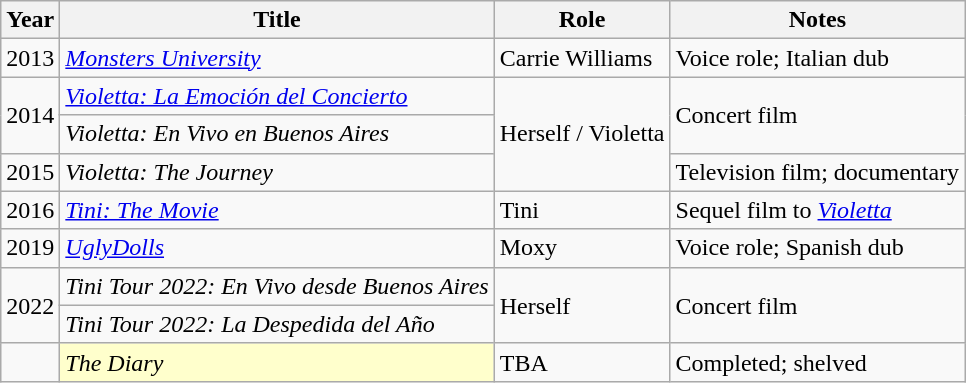<table class="wikitable">
<tr>
<th>Year</th>
<th>Title</th>
<th>Role</th>
<th>Notes</th>
</tr>
<tr>
<td>2013</td>
<td><em><a href='#'>Monsters University</a></em></td>
<td>Carrie Williams</td>
<td>Voice role; Italian dub</td>
</tr>
<tr>
<td rowspan="2">2014</td>
<td><em><a href='#'>Violetta: La Emoción del Concierto</a></em></td>
<td rowspan="3">Herself / Violetta</td>
<td rowspan="2">Concert film</td>
</tr>
<tr>
<td><em>Violetta: En Vivo en Buenos Aires</em></td>
</tr>
<tr>
<td>2015</td>
<td><em>Violetta: The Journey</em></td>
<td>Television film; documentary</td>
</tr>
<tr>
<td>2016</td>
<td><em><a href='#'>Tini: The Movie</a></em></td>
<td>Tini</td>
<td>Sequel film to <em><a href='#'>Violetta</a></em></td>
</tr>
<tr>
<td>2019</td>
<td><em><a href='#'>UglyDolls</a></em></td>
<td>Moxy</td>
<td>Voice role; Spanish dub</td>
</tr>
<tr>
<td rowspan="2">2022</td>
<td><em>Tini Tour 2022: En Vivo desde Buenos Aires</em></td>
<td rowspan="2">Herself</td>
<td rowspan="2">Concert film</td>
</tr>
<tr>
<td><em>Tini Tour 2022: La Despedida del Año</em></td>
</tr>
<tr>
<td></td>
<td style="background:#FFFFCC;"><em>The Diary</em></td>
<td>TBA</td>
<td>Completed; shelved</td>
</tr>
</table>
